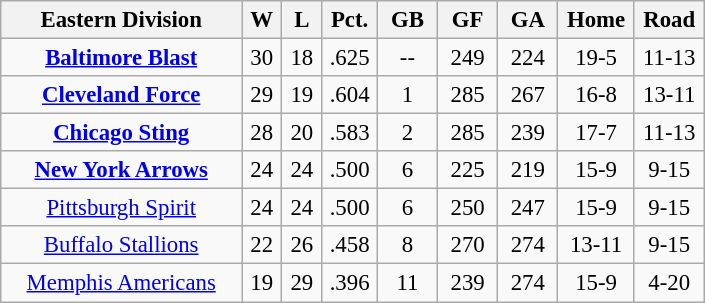<table class="wikitable" width="470" style="font-size:95%; text-align:center">
<tr>
<th width="30%">Eastern Division</th>
<th width="5%">W</th>
<th width="5%">L</th>
<th width="5%">Pct.</th>
<th width="7.5%">GB</th>
<th width="7.5%">GF</th>
<th width="7.5%">GA</th>
<th width="7.5%">Home</th>
<th width="7.5%">Road</th>
</tr>
<tr>
<td><strong><a href='#'>Baltimore Blast</a></strong></td>
<td>30</td>
<td>18</td>
<td>.625</td>
<td>--</td>
<td>249</td>
<td>224</td>
<td>19-5</td>
<td>11-13</td>
</tr>
<tr>
<td><strong><a href='#'>Cleveland Force</a></strong></td>
<td>29</td>
<td>19</td>
<td>.604</td>
<td>1</td>
<td>285</td>
<td>267</td>
<td>16-8</td>
<td>13-11</td>
</tr>
<tr>
<td><strong><a href='#'>Chicago Sting</a></strong></td>
<td>28</td>
<td>20</td>
<td>.583</td>
<td>2</td>
<td>285</td>
<td>239</td>
<td>17-7</td>
<td>11-13</td>
</tr>
<tr>
<td><strong><a href='#'>New York Arrows</a></strong></td>
<td>24</td>
<td>24</td>
<td>.500</td>
<td>6</td>
<td>225</td>
<td>219</td>
<td>15-9</td>
<td>9-15</td>
</tr>
<tr>
<td><a href='#'>Pittsburgh Spirit</a></td>
<td>24</td>
<td>24</td>
<td>.500</td>
<td>6</td>
<td>250</td>
<td>247</td>
<td>15-9</td>
<td>9-15</td>
</tr>
<tr>
<td><a href='#'>Buffalo Stallions</a></td>
<td>22</td>
<td>26</td>
<td>.458</td>
<td>8</td>
<td>270</td>
<td>274</td>
<td>13-11</td>
<td>9-15</td>
</tr>
<tr>
<td><a href='#'>Memphis Americans</a></td>
<td>19</td>
<td>29</td>
<td>.396</td>
<td>11</td>
<td>239</td>
<td>274</td>
<td>15-9</td>
<td>4-20</td>
</tr>
</table>
